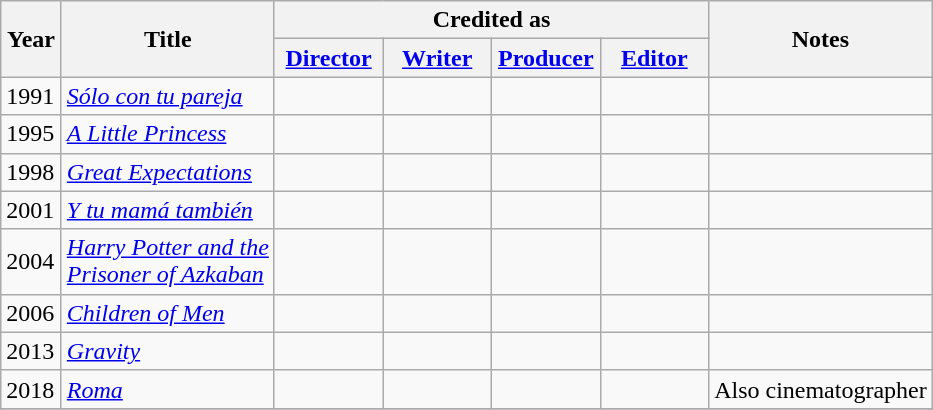<table class="wikitable">
<tr>
<th rowspan="2" style="width:33px;">Year</th>
<th rowspan="2">Title</th>
<th colspan="4">Credited as</th>
<th rowspan="2">Notes</th>
</tr>
<tr>
<th width=65><a href='#'>Director</a></th>
<th width=65><a href='#'>Writer</a></th>
<th width=65><a href='#'>Producer</a></th>
<th width=65><a href='#'>Editor</a></th>
</tr>
<tr>
<td>1991</td>
<td><em><a href='#'>Sólo con tu pareja</a></em></td>
<td></td>
<td></td>
<td></td>
<td></td>
<td></td>
</tr>
<tr>
<td>1995</td>
<td><em><a href='#'>A Little Princess</a></em></td>
<td></td>
<td></td>
<td></td>
<td></td>
<td></td>
</tr>
<tr>
<td>1998</td>
<td><em><a href='#'>Great Expectations</a></em></td>
<td></td>
<td></td>
<td></td>
<td></td>
<td></td>
</tr>
<tr>
<td>2001</td>
<td><em><a href='#'>Y tu mamá también</a></em></td>
<td></td>
<td></td>
<td></td>
<td></td>
<td></td>
</tr>
<tr>
<td>2004</td>
<td><em><a href='#'>Harry Potter and the<br>Prisoner of Azkaban</a></em></td>
<td></td>
<td></td>
<td></td>
<td></td>
<td></td>
</tr>
<tr>
<td>2006</td>
<td><em><a href='#'>Children of Men</a></em></td>
<td></td>
<td></td>
<td></td>
<td></td>
<td></td>
</tr>
<tr>
<td>2013</td>
<td><em><a href='#'>Gravity</a></em></td>
<td></td>
<td></td>
<td></td>
<td></td>
<td></td>
</tr>
<tr>
<td>2018</td>
<td><em><a href='#'>Roma</a></em></td>
<td></td>
<td></td>
<td></td>
<td></td>
<td>Also cinematographer</td>
</tr>
<tr>
</tr>
</table>
